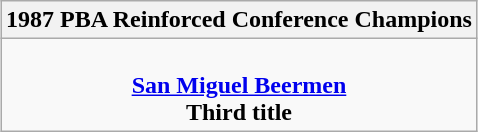<table class=wikitable style="text-align:center; margin:auto">
<tr>
<th>1987 PBA Reinforced Conference Champions</th>
</tr>
<tr>
<td><br> <strong><a href='#'>San Miguel Beermen</a></strong> <br> <strong>Third title</strong></td>
</tr>
</table>
